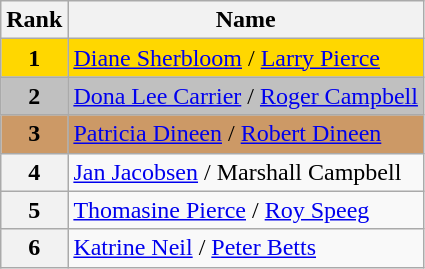<table class="wikitable">
<tr>
<th>Rank</th>
<th>Name</th>
</tr>
<tr bgcolor="gold">
<td align="center"><strong>1</strong></td>
<td><a href='#'>Diane Sherbloom</a> / <a href='#'>Larry Pierce</a></td>
</tr>
<tr bgcolor="silver">
<td align="center"><strong>2</strong></td>
<td><a href='#'>Dona Lee Carrier</a> / <a href='#'>Roger Campbell</a></td>
</tr>
<tr bgcolor="cc9966">
<td align="center"><strong>3</strong></td>
<td><a href='#'>Patricia Dineen</a> / <a href='#'>Robert Dineen</a></td>
</tr>
<tr>
<th>4</th>
<td><a href='#'>Jan Jacobsen</a> / Marshall Campbell</td>
</tr>
<tr>
<th>5</th>
<td><a href='#'>Thomasine Pierce</a> / <a href='#'>Roy Speeg</a></td>
</tr>
<tr>
<th>6</th>
<td><a href='#'>Katrine Neil</a> / <a href='#'>Peter Betts</a></td>
</tr>
</table>
